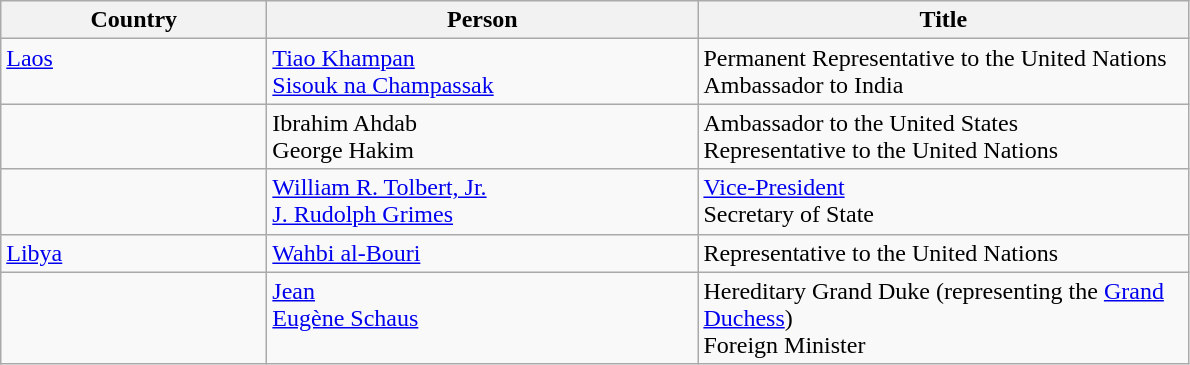<table class="wikitable">
<tr style="vertical-align: top;">
<th width="170">Country</th>
<th width="280">Person</th>
<th width="320">Title</th>
</tr>
<tr style="vertical-align: top;">
<td> <a href='#'>Laos</a></td>
<td><a href='#'>Tiao Khampan</a><br><a href='#'>Sisouk na Champassak</a></td>
<td>Permanent Representative to the United Nations<br>Ambassador to India</td>
</tr>
<tr style="vertical-align: top;">
<td></td>
<td>Ibrahim Ahdab<br>George Hakim</td>
<td>Ambassador to the United States<br>Representative to the United Nations</td>
</tr>
<tr style="vertical-align: top;">
<td></td>
<td><a href='#'>William R. Tolbert, Jr.</a><br><a href='#'>J. Rudolph Grimes</a></td>
<td><a href='#'>Vice-President</a><br>Secretary of State</td>
</tr>
<tr style="vertical-align: top;">
<td> <a href='#'>Libya</a></td>
<td><a href='#'>Wahbi al-Bouri</a></td>
<td>Representative to the United Nations</td>
</tr>
<tr style="vertical-align: top;">
<td></td>
<td><a href='#'>Jean</a><br><a href='#'>Eugène Schaus</a></td>
<td>Hereditary Grand Duke (representing the <a href='#'>Grand Duchess</a>)<br>Foreign Minister</td>
</tr>
</table>
